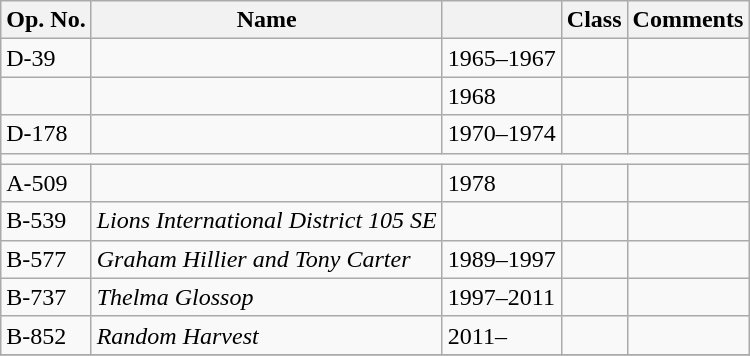<table class="wikitable">
<tr>
<th>Op. No.</th>
<th>Name</th>
<th></th>
<th>Class</th>
<th>Comments</th>
</tr>
<tr>
<td>D-39</td>
<td></td>
<td>1965–1967</td>
<td></td>
<td></td>
</tr>
<tr>
<td></td>
<td></td>
<td>1968</td>
<td></td>
<td></td>
</tr>
<tr>
<td>D-178</td>
<td></td>
<td>1970–1974</td>
<td></td>
<td></td>
</tr>
<tr>
<td colspan=6 style=" text-align: center;"></td>
</tr>
<tr>
<td>A-509</td>
<td></td>
<td>1978</td>
<td></td>
<td></td>
</tr>
<tr>
<td>B-539</td>
<td><em>Lions International District 105 SE</em></td>
<td></td>
<td></td>
<td></td>
</tr>
<tr>
<td>B-577</td>
<td><em>Graham Hillier and Tony Carter</em></td>
<td>1989–1997</td>
<td></td>
<td></td>
</tr>
<tr>
<td>B-737</td>
<td><em>Thelma Glossop</em></td>
<td>1997–2011</td>
<td></td>
<td></td>
</tr>
<tr>
<td>B-852</td>
<td><em>Random Harvest</em></td>
<td>2011–</td>
<td></td>
<td></td>
</tr>
<tr>
</tr>
</table>
